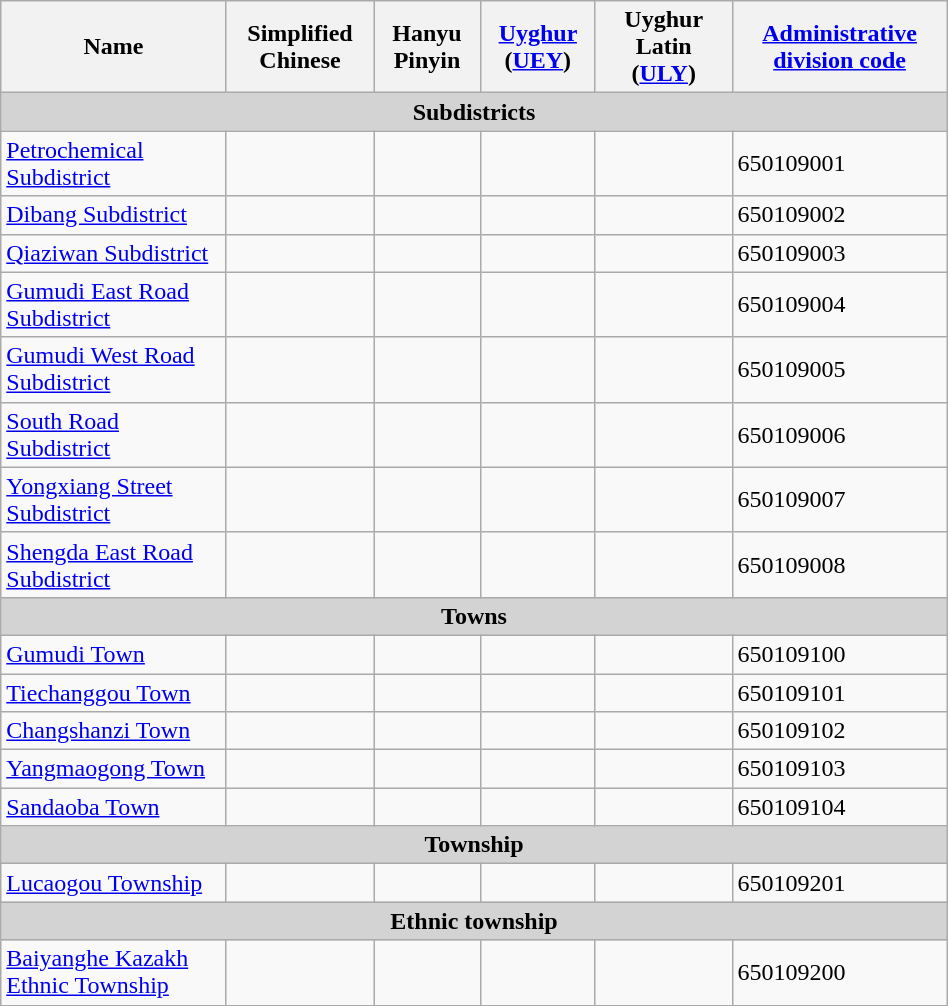<table class="wikitable" align="center" style="width:50%; border="1">
<tr>
<th>Name</th>
<th>Simplified Chinese</th>
<th>Hanyu Pinyin</th>
<th><a href='#'>Uyghur</a> (<a href='#'>UEY</a>)</th>
<th>Uyghur Latin (<a href='#'>ULY</a>)</th>
<th><a href='#'>Administrative division code</a></th>
</tr>
<tr>
<td colspan="7"  style="text-align:center; background:#d3d3d3;"><strong>Subdistricts</strong></td>
</tr>
<tr --------->
<td><a href='#'>Petrochemical Subdistrict</a></td>
<td></td>
<td></td>
<td></td>
<td></td>
<td>650109001</td>
</tr>
<tr>
<td><a href='#'>Dibang Subdistrict</a></td>
<td></td>
<td></td>
<td></td>
<td></td>
<td>650109002</td>
</tr>
<tr>
<td><a href='#'>Qiaziwan Subdistrict</a></td>
<td></td>
<td></td>
<td></td>
<td></td>
<td>650109003</td>
</tr>
<tr>
<td><a href='#'>Gumudi East Road Subdistrict</a></td>
<td></td>
<td></td>
<td></td>
<td></td>
<td>650109004</td>
</tr>
<tr>
<td><a href='#'>Gumudi West Road Subdistrict</a></td>
<td></td>
<td></td>
<td></td>
<td></td>
<td>650109005</td>
</tr>
<tr>
<td><a href='#'>South Road Subdistrict</a></td>
<td></td>
<td></td>
<td></td>
<td></td>
<td>650109006</td>
</tr>
<tr>
<td><a href='#'>Yongxiang Street Subdistrict</a></td>
<td></td>
<td></td>
<td></td>
<td></td>
<td>650109007</td>
</tr>
<tr>
<td><a href='#'>Shengda East Road Subdistrict</a></td>
<td></td>
<td></td>
<td></td>
<td></td>
<td>650109008</td>
</tr>
<tr --------->
<td colspan="7"  style="text-align:center; background:#d3d3d3;"><strong>Towns</strong></td>
</tr>
<tr --------->
<td><a href='#'>Gumudi Town</a></td>
<td></td>
<td></td>
<td></td>
<td></td>
<td>650109100</td>
</tr>
<tr>
<td><a href='#'>Tiechanggou Town</a></td>
<td></td>
<td></td>
<td></td>
<td></td>
<td>650109101</td>
</tr>
<tr>
<td><a href='#'>Changshanzi Town</a></td>
<td></td>
<td></td>
<td></td>
<td></td>
<td>650109102</td>
</tr>
<tr>
<td><a href='#'>Yangmaogong Town</a></td>
<td></td>
<td></td>
<td></td>
<td></td>
<td>650109103</td>
</tr>
<tr>
<td><a href='#'>Sandaoba Town</a></td>
<td></td>
<td></td>
<td></td>
<td></td>
<td>650109104</td>
</tr>
<tr --------->
<td colspan="7"  style="text-align:center; background:#d3d3d3;"><strong>Township</strong></td>
</tr>
<tr --------->
<td><a href='#'>Lucaogou Township</a></td>
<td></td>
<td></td>
<td></td>
<td></td>
<td>650109201</td>
</tr>
<tr --------->
<td colspan="7"  style="text-align:center; background:#d3d3d3;"><strong>Ethnic township</strong></td>
</tr>
<tr --------->
<td><a href='#'>Baiyanghe Kazakh Ethnic Township</a></td>
<td></td>
<td></td>
<td></td>
<td></td>
<td>650109200</td>
</tr>
<tr>
</tr>
</table>
